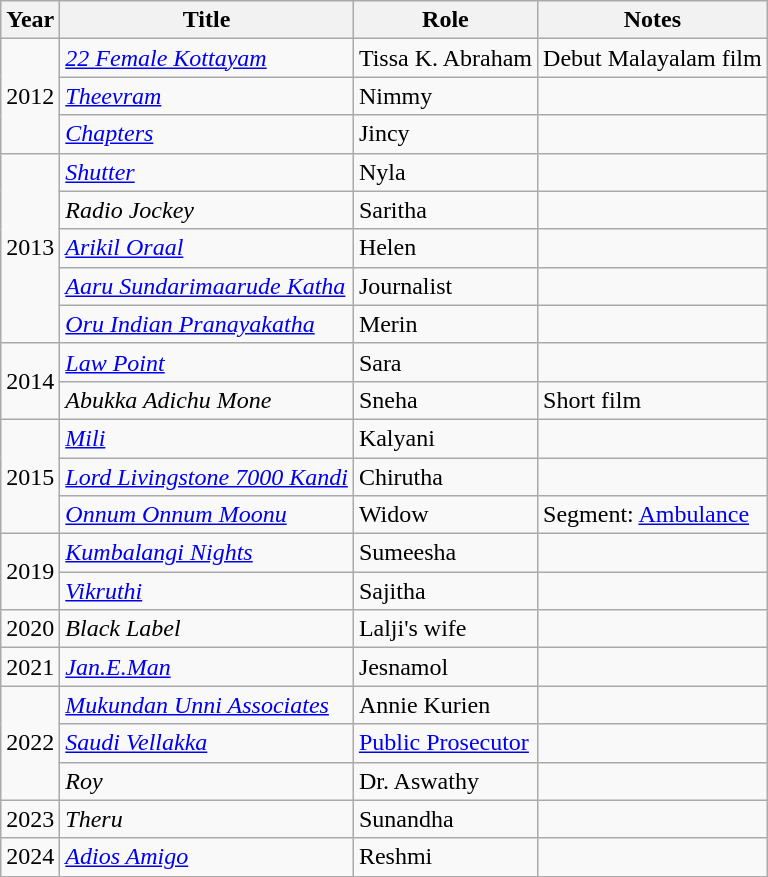<table class="wikitable sortable">
<tr>
<th>Year</th>
<th>Title</th>
<th>Role</th>
<th class="unsortable">Notes</th>
</tr>
<tr>
<td rowspan=3>2012</td>
<td><em><a href='#'>22 Female Kottayam</a></em></td>
<td>Tissa K. Abraham</td>
<td>Debut Malayalam film</td>
</tr>
<tr>
<td><em><a href='#'>Theevram</a></em></td>
<td>Nimmy</td>
<td></td>
</tr>
<tr>
<td><em><a href='#'>Chapters</a></em></td>
<td>Jincy</td>
<td></td>
</tr>
<tr>
<td rowspan=5>2013</td>
<td><em><a href='#'>Shutter</a></em></td>
<td>Nyla</td>
<td></td>
</tr>
<tr>
<td><em>Radio Jockey</em></td>
<td>Saritha</td>
<td></td>
</tr>
<tr>
<td><em><a href='#'>Arikil Oraal</a></em></td>
<td>Helen</td>
<td></td>
</tr>
<tr>
<td><em><a href='#'>Aaru Sundarimaarude Katha</a></em></td>
<td>Journalist</td>
<td></td>
</tr>
<tr>
<td><em><a href='#'>Oru Indian Pranayakatha</a></em></td>
<td>Merin</td>
<td></td>
</tr>
<tr>
<td rowspan=2>2014</td>
<td><em><a href='#'>Law Point</a></em></td>
<td>Sara</td>
<td></td>
</tr>
<tr>
<td><em>Abukka Adichu Mone </em></td>
<td>Sneha</td>
<td>Short film</td>
</tr>
<tr>
<td rowspan=3>2015</td>
<td><em><a href='#'>Mili</a></em></td>
<td>Kalyani</td>
<td></td>
</tr>
<tr>
<td><em><a href='#'>Lord Livingstone 7000 Kandi</a></em></td>
<td>Chirutha</td>
<td></td>
</tr>
<tr>
<td><em><a href='#'>Onnum Onnum Moonu</a></em></td>
<td>Widow</td>
<td>Segment: <a href='#'>Ambulance</a></td>
</tr>
<tr>
<td rowspan=2>2019</td>
<td><em><a href='#'>Kumbalangi Nights</a></em></td>
<td>Sumeesha</td>
<td></td>
</tr>
<tr>
<td><em><a href='#'>Vikruthi</a></em></td>
<td>Sajitha</td>
<td></td>
</tr>
<tr>
<td>2020</td>
<td><em>Black Label</em></td>
<td>Lalji's wife</td>
<td></td>
</tr>
<tr>
<td>2021</td>
<td><em><a href='#'>Jan.E.Man</a></em></td>
<td>Jesnamol</td>
<td></td>
</tr>
<tr>
<td rowspan=3>2022</td>
<td><em><a href='#'>Mukundan Unni Associates</a></em></td>
<td>Annie Kurien</td>
<td></td>
</tr>
<tr>
<td><em><a href='#'>Saudi Vellakka</a></em></td>
<td><a href='#'>Public Prosecutor</a></td>
<td></td>
</tr>
<tr>
<td><em>Roy</em></td>
<td>Dr. Aswathy</td>
<td></td>
</tr>
<tr>
<td>2023</td>
<td><em>Theru</em></td>
<td>Sunandha</td>
<td></td>
</tr>
<tr>
<td>2024</td>
<td><em><a href='#'>Adios Amigo</a></em></td>
<td>Reshmi</td>
<td></td>
</tr>
<tr>
</tr>
</table>
